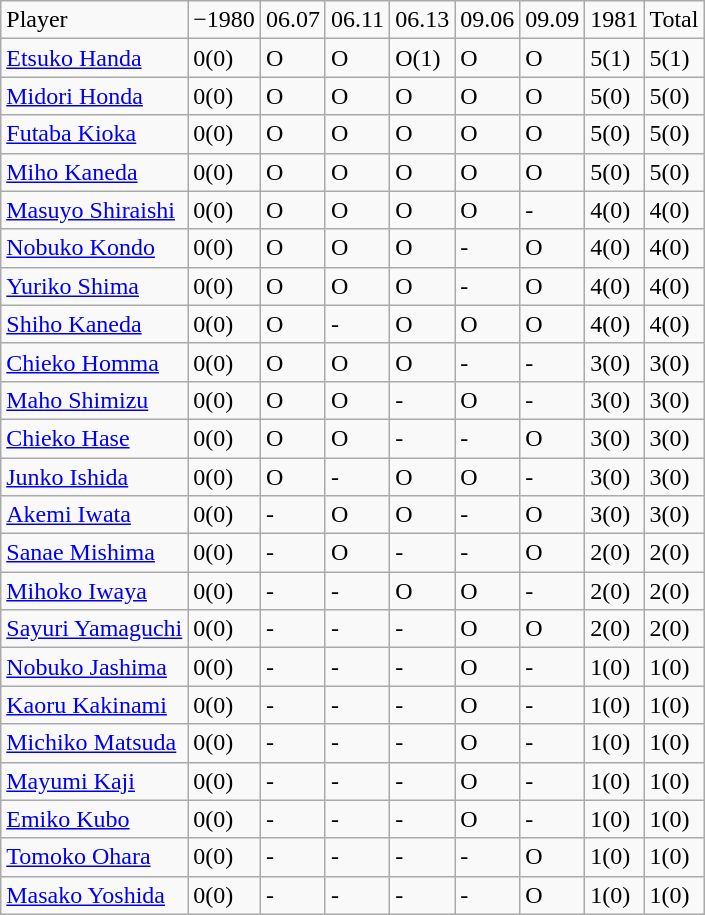<table class="wikitable" style="text-align:left;">
<tr>
<td>Player</td>
<td>−1980</td>
<td>06.07</td>
<td>06.11</td>
<td>06.13</td>
<td>09.06</td>
<td>09.09</td>
<td>1981</td>
<td>Total</td>
</tr>
<tr>
<td><a href='#'>Etsuko Handa</a></td>
<td>0(0)</td>
<td>O</td>
<td>O</td>
<td>O(1)</td>
<td>O</td>
<td>O</td>
<td>5(1)</td>
<td>5(1)</td>
</tr>
<tr>
<td><a href='#'>Midori Honda</a></td>
<td>0(0)</td>
<td>O</td>
<td>O</td>
<td>O</td>
<td>O</td>
<td>O</td>
<td>5(0)</td>
<td>5(0)</td>
</tr>
<tr>
<td><a href='#'>Futaba Kioka</a></td>
<td>0(0)</td>
<td>O</td>
<td>O</td>
<td>O</td>
<td>O</td>
<td>O</td>
<td>5(0)</td>
<td>5(0)</td>
</tr>
<tr>
<td><a href='#'>Miho Kaneda</a></td>
<td>0(0)</td>
<td>O</td>
<td>O</td>
<td>O</td>
<td>O</td>
<td>O</td>
<td>5(0)</td>
<td>5(0)</td>
</tr>
<tr>
<td><a href='#'>Masuyo Shiraishi</a></td>
<td>0(0)</td>
<td>O</td>
<td>O</td>
<td>O</td>
<td>O</td>
<td>-</td>
<td>4(0)</td>
<td>4(0)</td>
</tr>
<tr>
<td><a href='#'>Nobuko Kondo</a></td>
<td>0(0)</td>
<td>O</td>
<td>O</td>
<td>O</td>
<td>-</td>
<td>O</td>
<td>4(0)</td>
<td>4(0)</td>
</tr>
<tr>
<td><a href='#'>Yuriko Shima</a></td>
<td>0(0)</td>
<td>O</td>
<td>O</td>
<td>O</td>
<td>-</td>
<td>O</td>
<td>4(0)</td>
<td>4(0)</td>
</tr>
<tr>
<td><a href='#'>Shiho Kaneda</a></td>
<td>0(0)</td>
<td>O</td>
<td>-</td>
<td>O</td>
<td>O</td>
<td>O</td>
<td>4(0)</td>
<td>4(0)</td>
</tr>
<tr>
<td><a href='#'>Chieko Homma</a></td>
<td>0(0)</td>
<td>O</td>
<td>O</td>
<td>O</td>
<td>-</td>
<td>-</td>
<td>3(0)</td>
<td>3(0)</td>
</tr>
<tr>
<td><a href='#'>Maho Shimizu</a></td>
<td>0(0)</td>
<td>O</td>
<td>O</td>
<td>-</td>
<td>O</td>
<td>-</td>
<td>3(0)</td>
<td>3(0)</td>
</tr>
<tr>
<td><a href='#'>Chieko Hase</a></td>
<td>0(0)</td>
<td>O</td>
<td>O</td>
<td>-</td>
<td>-</td>
<td>O</td>
<td>3(0)</td>
<td>3(0)</td>
</tr>
<tr>
<td><a href='#'>Junko Ishida</a></td>
<td>0(0)</td>
<td>O</td>
<td>-</td>
<td>O</td>
<td>O</td>
<td>-</td>
<td>3(0)</td>
<td>3(0)</td>
</tr>
<tr>
<td><a href='#'>Akemi Iwata</a></td>
<td>0(0)</td>
<td>-</td>
<td>O</td>
<td>O</td>
<td>-</td>
<td>O</td>
<td>3(0)</td>
<td>3(0)</td>
</tr>
<tr>
<td><a href='#'>Sanae Mishima</a></td>
<td>0(0)</td>
<td>-</td>
<td>O</td>
<td>-</td>
<td>-</td>
<td>O</td>
<td>2(0)</td>
<td>2(0)</td>
</tr>
<tr>
<td><a href='#'>Mihoko Iwaya</a></td>
<td>0(0)</td>
<td>-</td>
<td>-</td>
<td>O</td>
<td>O</td>
<td>-</td>
<td>2(0)</td>
<td>2(0)</td>
</tr>
<tr>
<td><a href='#'>Sayuri Yamaguchi</a></td>
<td>0(0)</td>
<td>-</td>
<td>-</td>
<td>-</td>
<td>O</td>
<td>O</td>
<td>2(0)</td>
<td>2(0)</td>
</tr>
<tr>
<td><a href='#'>Nobuko Jashima</a></td>
<td>0(0)</td>
<td>-</td>
<td>-</td>
<td>-</td>
<td>O</td>
<td>-</td>
<td>1(0)</td>
<td>1(0)</td>
</tr>
<tr>
<td><a href='#'>Kaoru Kakinami</a></td>
<td>0(0)</td>
<td>-</td>
<td>-</td>
<td>-</td>
<td>O</td>
<td>-</td>
<td>1(0)</td>
<td>1(0)</td>
</tr>
<tr>
<td><a href='#'>Michiko Matsuda</a></td>
<td>0(0)</td>
<td>-</td>
<td>-</td>
<td>-</td>
<td>O</td>
<td>-</td>
<td>1(0)</td>
<td>1(0)</td>
</tr>
<tr>
<td><a href='#'>Mayumi Kaji</a></td>
<td>0(0)</td>
<td>-</td>
<td>-</td>
<td>-</td>
<td>O</td>
<td>-</td>
<td>1(0)</td>
<td>1(0)</td>
</tr>
<tr>
<td><a href='#'>Emiko Kubo</a></td>
<td>0(0)</td>
<td>-</td>
<td>-</td>
<td>-</td>
<td>O</td>
<td>-</td>
<td>1(0)</td>
<td>1(0)</td>
</tr>
<tr>
<td><a href='#'>Tomoko Ohara</a></td>
<td>0(0)</td>
<td>-</td>
<td>-</td>
<td>-</td>
<td>-</td>
<td>O</td>
<td>1(0)</td>
<td>1(0)</td>
</tr>
<tr>
<td><a href='#'>Masako Yoshida</a></td>
<td>0(0)</td>
<td>-</td>
<td>-</td>
<td>-</td>
<td>-</td>
<td>O</td>
<td>1(0)</td>
<td>1(0)</td>
</tr>
</table>
